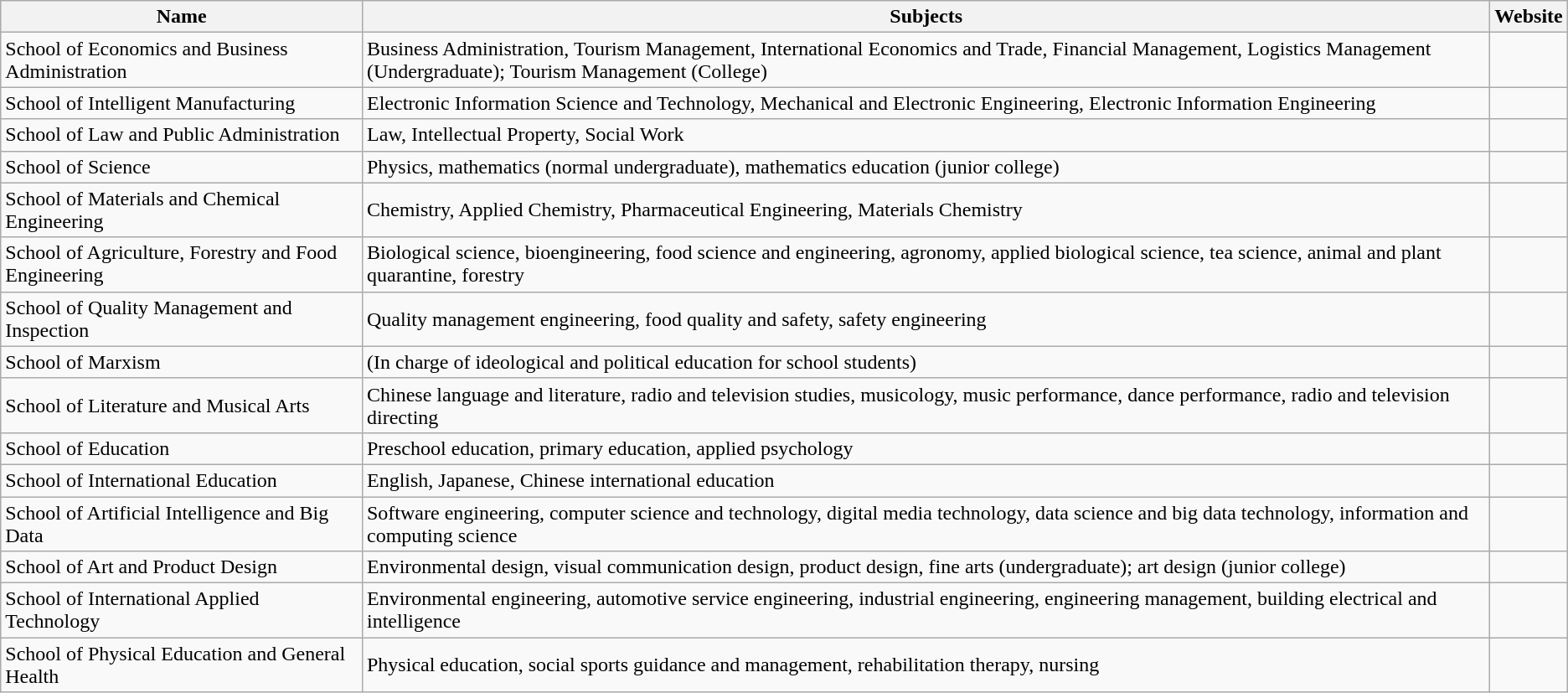<table class="wikitable plainrowheaders">
<tr>
<th scope="col">Name</th>
<th scope="col">Subjects</th>
<th scope="col">Website</th>
</tr>
<tr>
<td>School of Economics and Business Administration</td>
<td>Business Administration, Tourism Management, International Economics and Trade, Financial Management, Logistics Management (Undergraduate); Tourism Management (College)</td>
<td></td>
</tr>
<tr>
<td>School of Intelligent Manufacturing</td>
<td>Electronic Information Science and Technology, Mechanical and Electronic Engineering, Electronic Information Engineering</td>
<td></td>
</tr>
<tr>
<td>School of Law and Public Administration</td>
<td>Law, Intellectual Property, Social Work</td>
<td></td>
</tr>
<tr>
<td>School of Science</td>
<td>Physics, mathematics (normal undergraduate), mathematics education (junior college)</td>
<td></td>
</tr>
<tr>
<td>School of Materials and Chemical Engineering</td>
<td>Chemistry, Applied Chemistry, Pharmaceutical Engineering, Materials Chemistry</td>
<td></td>
</tr>
<tr>
<td>School of Agriculture, Forestry and Food Engineering</td>
<td>Biological science, bioengineering, food science and engineering, agronomy, applied biological science, tea science, animal and plant quarantine, forestry</td>
<td></td>
</tr>
<tr>
<td>School of Quality Management and Inspection</td>
<td>Quality management engineering, food quality and safety, safety engineering</td>
<td></td>
</tr>
<tr>
<td>School of Marxism</td>
<td>(In charge of ideological and political education for school students)</td>
<td></td>
</tr>
<tr>
<td>School of Literature and Musical Arts</td>
<td>Chinese language and literature, radio and television studies, musicology, music performance, dance performance, radio and television directing</td>
<td></td>
</tr>
<tr>
<td>School of Education</td>
<td>Preschool education, primary education, applied psychology</td>
<td></td>
</tr>
<tr>
<td>School of International Education</td>
<td>English, Japanese, Chinese international education</td>
<td></td>
</tr>
<tr>
<td>School of Artificial Intelligence and Big Data</td>
<td>Software engineering, computer science and technology, digital media technology, data science and big data technology, information and computing science</td>
<td></td>
</tr>
<tr>
<td>School of Art and Product Design</td>
<td>Environmental design, visual communication design, product design, fine arts (undergraduate); art design (junior college)</td>
<td></td>
</tr>
<tr>
<td>School of International Applied Technology</td>
<td>Environmental engineering, automotive service engineering, industrial engineering, engineering management, building electrical and intelligence</td>
<td></td>
</tr>
<tr>
<td>School of Physical Education and General Health</td>
<td>Physical education, social sports guidance and management, rehabilitation therapy, nursing</td>
<td></td>
</tr>
</table>
